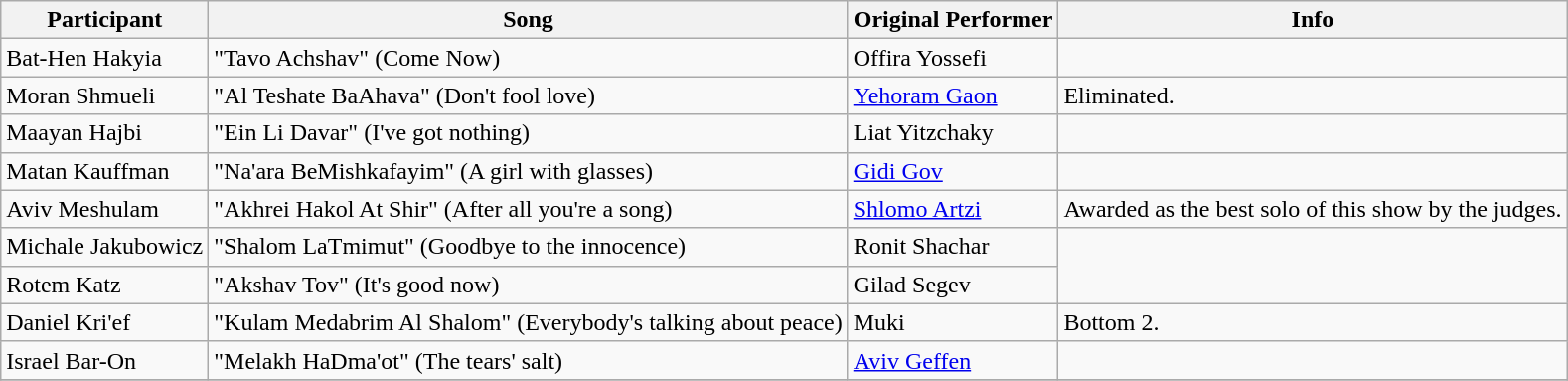<table class="wikitable">
<tr>
<th>Participant</th>
<th>Song</th>
<th>Original Performer</th>
<th>Info</th>
</tr>
<tr>
<td>Bat-Hen Hakyia</td>
<td>"Tavo Achshav" (Come Now)</td>
<td>Offira Yossefi</td>
</tr>
<tr>
<td>Moran Shmueli</td>
<td>"Al Teshate BaAhava" (Don't fool love)</td>
<td><a href='#'>Yehoram Gaon</a></td>
<td>Eliminated.</td>
</tr>
<tr>
<td>Maayan Hajbi</td>
<td>"Ein Li Davar" (I've got nothing)</td>
<td>Liat Yitzchaky</td>
<td></td>
</tr>
<tr>
<td>Matan Kauffman</td>
<td>"Na'ara BeMishkafayim" (A girl with glasses)</td>
<td><a href='#'>Gidi Gov</a></td>
</tr>
<tr>
<td>Aviv Meshulam</td>
<td>"Akhrei Hakol At Shir" (After all you're a song)</td>
<td><a href='#'>Shlomo Artzi</a></td>
<td>Awarded as the best solo of this show by the judges.</td>
</tr>
<tr>
<td>Michale Jakubowicz</td>
<td>"Shalom LaTmimut" (Goodbye to the innocence)</td>
<td>Ronit Shachar</td>
</tr>
<tr>
<td>Rotem Katz</td>
<td>"Akshav Tov" (It's good now)</td>
<td>Gilad Segev</td>
</tr>
<tr>
<td>Daniel Kri'ef</td>
<td>"Kulam Medabrim Al Shalom" (Everybody's talking about peace)</td>
<td>Muki</td>
<td>Bottom 2.</td>
</tr>
<tr>
<td>Israel Bar-On</td>
<td>"Melakh HaDma'ot" (The tears' salt)</td>
<td><a href='#'>Aviv Geffen</a></td>
<td></td>
</tr>
<tr>
</tr>
</table>
